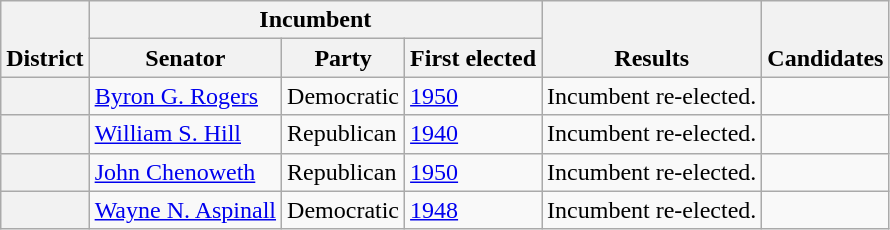<table class=wikitable>
<tr valign=bottom>
<th rowspan=2>District</th>
<th colspan=3>Incumbent</th>
<th rowspan=2>Results</th>
<th rowspan=2>Candidates</th>
</tr>
<tr>
<th>Senator</th>
<th>Party</th>
<th>First elected</th>
</tr>
<tr>
<th></th>
<td><a href='#'>Byron G. Rogers</a></td>
<td>Democratic</td>
<td><a href='#'>1950</a></td>
<td>Incumbent re-elected.</td>
<td nowrap></td>
</tr>
<tr>
<th></th>
<td><a href='#'>William S. Hill</a></td>
<td>Republican</td>
<td><a href='#'>1940</a></td>
<td>Incumbent re-elected.</td>
<td nowrap></td>
</tr>
<tr>
<th></th>
<td><a href='#'>John Chenoweth</a></td>
<td>Republican</td>
<td><a href='#'>1950</a></td>
<td>Incumbent re-elected.</td>
<td nowrap></td>
</tr>
<tr>
<th></th>
<td><a href='#'>Wayne N. Aspinall</a></td>
<td>Democratic</td>
<td><a href='#'>1948</a></td>
<td>Incumbent re-elected.</td>
<td nowrap></td>
</tr>
</table>
